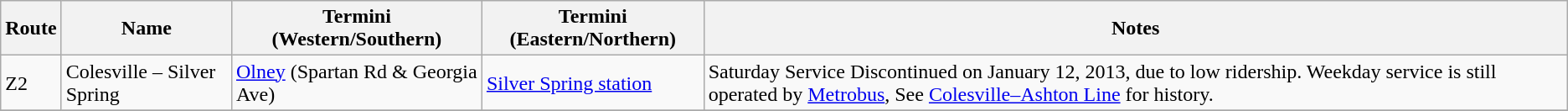<table class="wikitable sortable" border="1">
<tr>
<th scope="col">Route</th>
<th scope="col">Name</th>
<th scope="col">Termini (Western/Southern)</th>
<th scope="col">Termini (Eastern/Northern)</th>
<th scope="col" class="unsortable">Notes</th>
</tr>
<tr>
<td>Z2</td>
<td>Colesville – Silver Spring</td>
<td><a href='#'>Olney</a> (Spartan Rd & Georgia Ave)</td>
<td><a href='#'>Silver Spring station</a></td>
<td>Saturday Service Discontinued on January 12, 2013, due to low ridership. Weekday service is still operated by <a href='#'>Metrobus</a>, See <a href='#'>Colesville–Ashton Line</a> for history.</td>
</tr>
<tr>
</tr>
</table>
